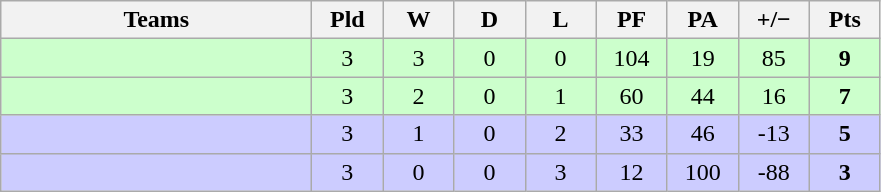<table class="wikitable" style="text-align: center;">
<tr>
<th width="200">Teams</th>
<th width="40">Pld</th>
<th width="40">W</th>
<th width="40">D</th>
<th width="40">L</th>
<th width="40">PF</th>
<th width="40">PA</th>
<th width="40">+/−</th>
<th width="40">Pts</th>
</tr>
<tr bgcolor=#ccffcc>
<td align=left></td>
<td>3</td>
<td>3</td>
<td>0</td>
<td>0</td>
<td>104</td>
<td>19</td>
<td>85</td>
<td><strong>9</strong></td>
</tr>
<tr bgcolor=#ccffcc>
<td align=left></td>
<td>3</td>
<td>2</td>
<td>0</td>
<td>1</td>
<td>60</td>
<td>44</td>
<td>16</td>
<td><strong>7</strong></td>
</tr>
<tr bgcolor=#ccccff>
<td align=left></td>
<td>3</td>
<td>1</td>
<td>0</td>
<td>2</td>
<td>33</td>
<td>46</td>
<td>-13</td>
<td><strong>5</strong></td>
</tr>
<tr bgcolor=#ccccff>
<td align=left></td>
<td>3</td>
<td>0</td>
<td>0</td>
<td>3</td>
<td>12</td>
<td>100</td>
<td>-88</td>
<td><strong>3</strong></td>
</tr>
</table>
